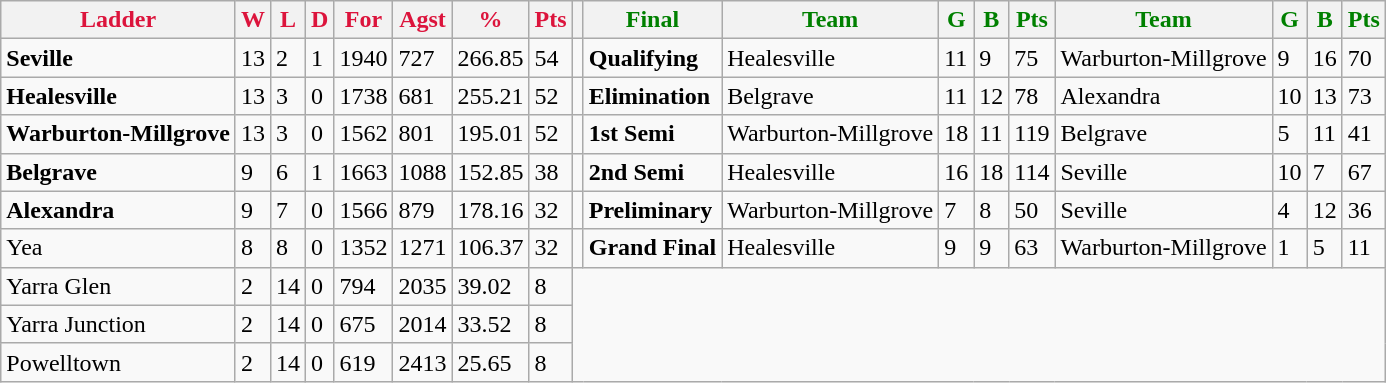<table class="wikitable">
<tr>
<th style="color:crimson">Ladder</th>
<th style="color:crimson">W</th>
<th style="color:crimson">L</th>
<th style="color:crimson">D</th>
<th style="color:crimson">For</th>
<th style="color:crimson">Agst</th>
<th style="color:crimson">%</th>
<th style="color:crimson">Pts</th>
<th></th>
<th style="color:green">Final</th>
<th style="color:green">Team</th>
<th style="color:green">G</th>
<th style="color:green">B</th>
<th style="color:green">Pts</th>
<th style="color:green">Team</th>
<th style="color:green">G</th>
<th style="color:green">B</th>
<th style="color:green">Pts</th>
</tr>
<tr>
<td><strong>Seville</strong></td>
<td>13</td>
<td>2</td>
<td>1</td>
<td>1940</td>
<td>727</td>
<td>266.85</td>
<td>54</td>
<td></td>
<td><strong>Qualifying</strong></td>
<td>Healesville</td>
<td>11</td>
<td>9</td>
<td>75</td>
<td>Warburton-Millgrove</td>
<td>9</td>
<td>16</td>
<td>70</td>
</tr>
<tr>
<td><strong>Healesville</strong></td>
<td>13</td>
<td>3</td>
<td>0</td>
<td>1738</td>
<td>681</td>
<td>255.21</td>
<td>52</td>
<td></td>
<td><strong>Elimination</strong></td>
<td>Belgrave</td>
<td>11</td>
<td>12</td>
<td>78</td>
<td>Alexandra</td>
<td>10</td>
<td>13</td>
<td>73</td>
</tr>
<tr>
<td><strong>Warburton-Millgrove</strong></td>
<td>13</td>
<td>3</td>
<td>0</td>
<td>1562</td>
<td>801</td>
<td>195.01</td>
<td>52</td>
<td></td>
<td><strong>1st Semi</strong></td>
<td>Warburton-Millgrove</td>
<td>18</td>
<td>11</td>
<td>119</td>
<td>Belgrave</td>
<td>5</td>
<td>11</td>
<td>41</td>
</tr>
<tr>
<td><strong>Belgrave</strong></td>
<td>9</td>
<td>6</td>
<td>1</td>
<td>1663</td>
<td>1088</td>
<td>152.85</td>
<td>38</td>
<td></td>
<td><strong>2nd Semi</strong></td>
<td>Healesville</td>
<td>16</td>
<td>18</td>
<td>114</td>
<td>Seville</td>
<td>10</td>
<td>7</td>
<td>67</td>
</tr>
<tr>
<td><strong>Alexandra</strong></td>
<td>9</td>
<td>7</td>
<td>0</td>
<td>1566</td>
<td>879</td>
<td>178.16</td>
<td>32</td>
<td></td>
<td><strong>Preliminary</strong></td>
<td>Warburton-Millgrove</td>
<td>7</td>
<td>8</td>
<td>50</td>
<td>Seville</td>
<td>4</td>
<td>12</td>
<td>36</td>
</tr>
<tr>
<td>Yea</td>
<td>8</td>
<td>8</td>
<td>0</td>
<td>1352</td>
<td>1271</td>
<td>106.37</td>
<td>32</td>
<td></td>
<td><strong>Grand Final</strong></td>
<td>Healesville</td>
<td>9</td>
<td>9</td>
<td>63</td>
<td>Warburton-Millgrove</td>
<td>1</td>
<td>5</td>
<td>11</td>
</tr>
<tr>
<td>Yarra Glen</td>
<td>2</td>
<td>14</td>
<td>0</td>
<td>794</td>
<td>2035</td>
<td>39.02</td>
<td>8</td>
</tr>
<tr>
<td>Yarra Junction</td>
<td>2</td>
<td>14</td>
<td>0</td>
<td>675</td>
<td>2014</td>
<td>33.52</td>
<td>8</td>
</tr>
<tr>
<td>Powelltown</td>
<td>2</td>
<td>14</td>
<td>0</td>
<td>619</td>
<td>2413</td>
<td>25.65</td>
<td>8</td>
</tr>
</table>
